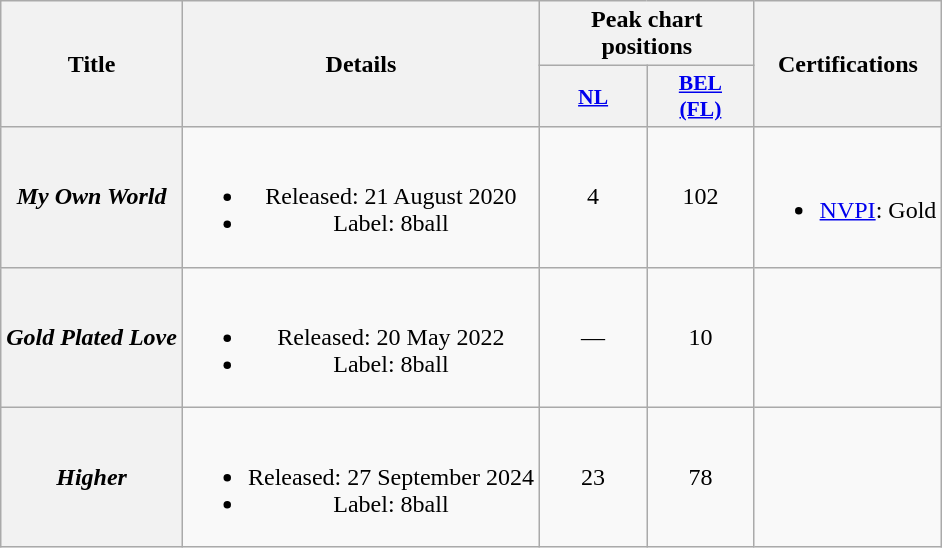<table class="wikitable plainrowheaders" style="text-align:center;" border="1">
<tr>
<th scope="col" rowspan="2">Title</th>
<th scope="col" rowspan="2">Details</th>
<th scope="col" colspan="2">Peak chart positions</th>
<th scope="col" rowspan="2">Certifications</th>
</tr>
<tr>
<th scope="col" style="width:4.5em;font-size:90%;"><a href='#'>NL</a><br></th>
<th scope="col" style="width:4.5em;font-size:90%;"><a href='#'>BEL<br>(FL)</a><br></th>
</tr>
<tr>
<th scope="row"><em>My Own World</em></th>
<td><br><ul><li>Released: 21 August 2020</li><li>Label: 8ball</li></ul></td>
<td>4</td>
<td>102</td>
<td><br><ul><li><a href='#'>NVPI</a>: Gold</li></ul></td>
</tr>
<tr>
<th scope="row"><em>Gold Plated Love</em></th>
<td><br><ul><li>Released: 20 May 2022</li><li>Label: 8ball</li></ul></td>
<td>—</td>
<td>10</td>
<td></td>
</tr>
<tr>
<th scope="row"><em>Higher</em></th>
<td><br><ul><li>Released: 27 September 2024</li><li>Label: 8ball</li></ul></td>
<td>23</td>
<td>78</td>
<td></td>
</tr>
</table>
